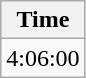<table class="wikitable" border="1" align="upright">
<tr>
<th>Time</th>
</tr>
<tr>
<td>4:06:00</td>
</tr>
</table>
